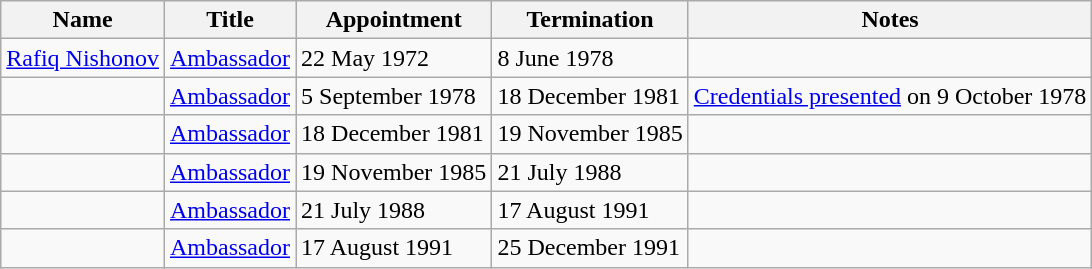<table class="wikitable">
<tr valign="middle">
<th>Name</th>
<th>Title</th>
<th>Appointment</th>
<th>Termination</th>
<th>Notes</th>
</tr>
<tr>
<td><a href='#'>Rafiq Nishonov</a></td>
<td><a href='#'>Ambassador</a></td>
<td>22 May 1972</td>
<td>8 June 1978</td>
<td></td>
</tr>
<tr>
<td></td>
<td><a href='#'>Ambassador</a></td>
<td>5 September 1978</td>
<td>18 December 1981</td>
<td><a href='#'>Credentials presented</a> on 9 October 1978</td>
</tr>
<tr>
<td></td>
<td><a href='#'>Ambassador</a></td>
<td>18 December 1981</td>
<td>19 November 1985</td>
<td></td>
</tr>
<tr>
<td></td>
<td><a href='#'>Ambassador</a></td>
<td>19 November 1985</td>
<td>21 July 1988</td>
<td></td>
</tr>
<tr>
<td></td>
<td><a href='#'>Ambassador</a></td>
<td>21 July 1988</td>
<td>17 August 1991</td>
<td></td>
</tr>
<tr>
<td></td>
<td><a href='#'>Ambassador</a></td>
<td>17 August 1991</td>
<td>25 December 1991</td>
<td></td>
</tr>
</table>
